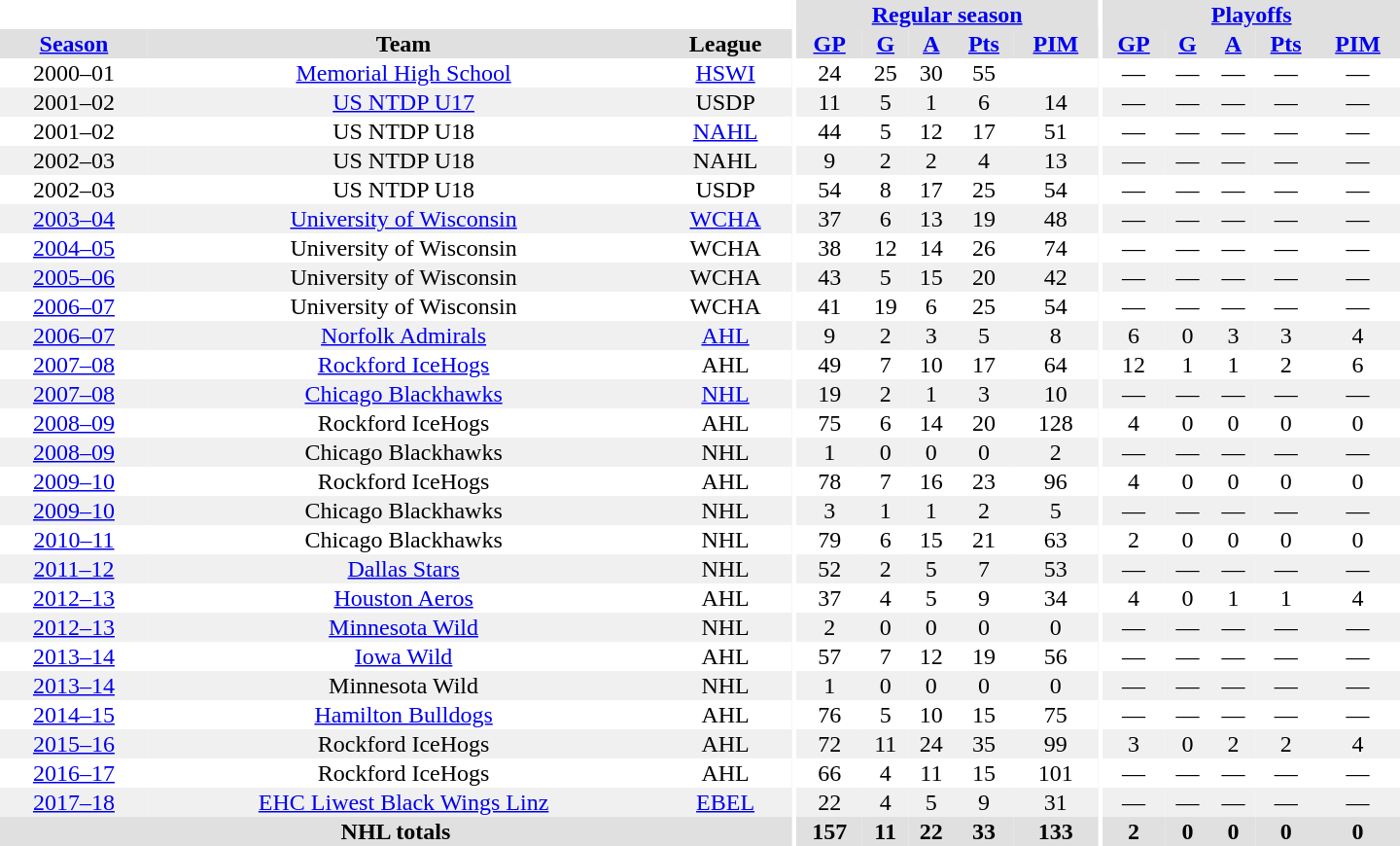<table border="0" cellpadding="1" cellspacing="0" style="text-align:center; width:60em">
<tr bgcolor="#e0e0e0">
<th colspan="3" bgcolor="#ffffff"></th>
<th rowspan="99" bgcolor="#ffffff"></th>
<th colspan="5"><a href='#'>Regular season</a></th>
<th rowspan="99" bgcolor="#ffffff"></th>
<th colspan="5"><a href='#'>Playoffs</a></th>
</tr>
<tr bgcolor="#e0e0e0">
<th><a href='#'>Season</a></th>
<th>Team</th>
<th>League</th>
<th><a href='#'>GP</a></th>
<th><a href='#'>G</a></th>
<th><a href='#'>A</a></th>
<th><a href='#'>Pts</a></th>
<th><a href='#'>PIM</a></th>
<th><a href='#'>GP</a></th>
<th><a href='#'>G</a></th>
<th><a href='#'>A</a></th>
<th><a href='#'>Pts</a></th>
<th><a href='#'>PIM</a></th>
</tr>
<tr>
<td>2000–01</td>
<td><a href='#'>Memorial High School</a></td>
<td><a href='#'>HSWI</a></td>
<td>24</td>
<td>25</td>
<td>30</td>
<td>55</td>
<td></td>
<td>—</td>
<td>—</td>
<td>—</td>
<td>—</td>
<td>—</td>
</tr>
<tr bgcolor="#f0f0f0">
<td>2001–02</td>
<td><a href='#'>US NTDP U17</a></td>
<td>USDP</td>
<td>11</td>
<td>5</td>
<td>1</td>
<td>6</td>
<td>14</td>
<td>—</td>
<td>—</td>
<td>—</td>
<td>—</td>
<td>—</td>
</tr>
<tr>
<td>2001–02</td>
<td>US NTDP U18</td>
<td><a href='#'>NAHL</a></td>
<td>44</td>
<td>5</td>
<td>12</td>
<td>17</td>
<td>51</td>
<td>—</td>
<td>—</td>
<td>—</td>
<td>—</td>
<td>—</td>
</tr>
<tr bgcolor="#f0f0f0">
<td>2002–03</td>
<td>US NTDP U18</td>
<td>NAHL</td>
<td>9</td>
<td>2</td>
<td>2</td>
<td>4</td>
<td>13</td>
<td>—</td>
<td>—</td>
<td>—</td>
<td>—</td>
<td>—</td>
</tr>
<tr>
<td>2002–03</td>
<td>US NTDP U18</td>
<td>USDP</td>
<td>54</td>
<td>8</td>
<td>17</td>
<td>25</td>
<td>54</td>
<td>—</td>
<td>—</td>
<td>—</td>
<td>—</td>
<td>—</td>
</tr>
<tr bgcolor="#f0f0f0">
<td><a href='#'>2003–04</a></td>
<td><a href='#'>University of Wisconsin</a></td>
<td><a href='#'>WCHA</a></td>
<td>37</td>
<td>6</td>
<td>13</td>
<td>19</td>
<td>48</td>
<td>—</td>
<td>—</td>
<td>—</td>
<td>—</td>
<td>—</td>
</tr>
<tr>
<td><a href='#'>2004–05</a></td>
<td>University of Wisconsin</td>
<td>WCHA</td>
<td>38</td>
<td>12</td>
<td>14</td>
<td>26</td>
<td>74</td>
<td>—</td>
<td>—</td>
<td>—</td>
<td>—</td>
<td>—</td>
</tr>
<tr bgcolor="#f0f0f0">
<td><a href='#'>2005–06</a></td>
<td>University of Wisconsin</td>
<td>WCHA</td>
<td>43</td>
<td>5</td>
<td>15</td>
<td>20</td>
<td>42</td>
<td>—</td>
<td>—</td>
<td>—</td>
<td>—</td>
<td>—</td>
</tr>
<tr>
<td><a href='#'>2006–07</a></td>
<td>University of Wisconsin</td>
<td>WCHA</td>
<td>41</td>
<td>19</td>
<td>6</td>
<td>25</td>
<td>54</td>
<td>—</td>
<td>—</td>
<td>—</td>
<td>—</td>
<td>—</td>
</tr>
<tr bgcolor="#f0f0f0">
<td><a href='#'>2006–07</a></td>
<td><a href='#'>Norfolk Admirals</a></td>
<td><a href='#'>AHL</a></td>
<td>9</td>
<td>2</td>
<td>3</td>
<td>5</td>
<td>8</td>
<td>6</td>
<td>0</td>
<td>3</td>
<td>3</td>
<td>4</td>
</tr>
<tr>
<td><a href='#'>2007–08</a></td>
<td><a href='#'>Rockford IceHogs</a></td>
<td>AHL</td>
<td>49</td>
<td>7</td>
<td>10</td>
<td>17</td>
<td>64</td>
<td>12</td>
<td>1</td>
<td>1</td>
<td>2</td>
<td>6</td>
</tr>
<tr bgcolor="#f0f0f0">
<td><a href='#'>2007–08</a></td>
<td><a href='#'>Chicago Blackhawks</a></td>
<td><a href='#'>NHL</a></td>
<td>19</td>
<td>2</td>
<td>1</td>
<td>3</td>
<td>10</td>
<td>—</td>
<td>—</td>
<td>—</td>
<td>—</td>
<td>—</td>
</tr>
<tr>
<td><a href='#'>2008–09</a></td>
<td>Rockford IceHogs</td>
<td>AHL</td>
<td>75</td>
<td>6</td>
<td>14</td>
<td>20</td>
<td>128</td>
<td>4</td>
<td>0</td>
<td>0</td>
<td>0</td>
<td>0</td>
</tr>
<tr bgcolor="#f0f0f0">
<td><a href='#'>2008–09</a></td>
<td>Chicago Blackhawks</td>
<td>NHL</td>
<td>1</td>
<td>0</td>
<td>0</td>
<td>0</td>
<td>2</td>
<td>—</td>
<td>—</td>
<td>—</td>
<td>—</td>
<td>—</td>
</tr>
<tr>
<td><a href='#'>2009–10</a></td>
<td>Rockford IceHogs</td>
<td>AHL</td>
<td>78</td>
<td>7</td>
<td>16</td>
<td>23</td>
<td>96</td>
<td>4</td>
<td>0</td>
<td>0</td>
<td>0</td>
<td>0</td>
</tr>
<tr bgcolor="#f0f0f0">
<td><a href='#'>2009–10</a></td>
<td>Chicago Blackhawks</td>
<td>NHL</td>
<td>3</td>
<td>1</td>
<td>1</td>
<td>2</td>
<td>5</td>
<td>—</td>
<td>—</td>
<td>—</td>
<td>—</td>
<td>—</td>
</tr>
<tr>
<td><a href='#'>2010–11</a></td>
<td>Chicago Blackhawks</td>
<td>NHL</td>
<td>79</td>
<td>6</td>
<td>15</td>
<td>21</td>
<td>63</td>
<td>2</td>
<td>0</td>
<td>0</td>
<td>0</td>
<td>0</td>
</tr>
<tr bgcolor="#f0f0f0">
<td><a href='#'>2011–12</a></td>
<td><a href='#'>Dallas Stars</a></td>
<td>NHL</td>
<td>52</td>
<td>2</td>
<td>5</td>
<td>7</td>
<td>53</td>
<td>—</td>
<td>—</td>
<td>—</td>
<td>—</td>
<td>—</td>
</tr>
<tr>
<td><a href='#'>2012–13</a></td>
<td><a href='#'>Houston Aeros</a></td>
<td>AHL</td>
<td>37</td>
<td>4</td>
<td>5</td>
<td>9</td>
<td>34</td>
<td>4</td>
<td>0</td>
<td>1</td>
<td>1</td>
<td>4</td>
</tr>
<tr bgcolor="#f0f0f0">
<td><a href='#'>2012–13</a></td>
<td><a href='#'>Minnesota Wild</a></td>
<td>NHL</td>
<td>2</td>
<td>0</td>
<td>0</td>
<td>0</td>
<td>0</td>
<td>—</td>
<td>—</td>
<td>—</td>
<td>—</td>
<td>—</td>
</tr>
<tr>
<td><a href='#'>2013–14</a></td>
<td><a href='#'>Iowa Wild</a></td>
<td>AHL</td>
<td>57</td>
<td>7</td>
<td>12</td>
<td>19</td>
<td>56</td>
<td>—</td>
<td>—</td>
<td>—</td>
<td>—</td>
<td>—</td>
</tr>
<tr bgcolor="#f0f0f0">
<td><a href='#'>2013–14</a></td>
<td>Minnesota Wild</td>
<td>NHL</td>
<td>1</td>
<td>0</td>
<td>0</td>
<td>0</td>
<td>0</td>
<td>—</td>
<td>—</td>
<td>—</td>
<td>—</td>
<td>—</td>
</tr>
<tr>
<td><a href='#'>2014–15</a></td>
<td><a href='#'>Hamilton Bulldogs</a></td>
<td>AHL</td>
<td>76</td>
<td>5</td>
<td>10</td>
<td>15</td>
<td>75</td>
<td>—</td>
<td>—</td>
<td>—</td>
<td>—</td>
<td>—</td>
</tr>
<tr bgcolor="#f0f0f0">
<td><a href='#'>2015–16</a></td>
<td>Rockford IceHogs</td>
<td>AHL</td>
<td>72</td>
<td>11</td>
<td>24</td>
<td>35</td>
<td>99</td>
<td>3</td>
<td>0</td>
<td>2</td>
<td>2</td>
<td>4</td>
</tr>
<tr>
<td><a href='#'>2016–17</a></td>
<td>Rockford IceHogs</td>
<td>AHL</td>
<td>66</td>
<td>4</td>
<td>11</td>
<td>15</td>
<td>101</td>
<td>—</td>
<td>—</td>
<td>—</td>
<td>—</td>
<td>—</td>
</tr>
<tr bgcolor="#f0f0f0">
<td><a href='#'>2017–18</a></td>
<td><a href='#'>EHC Liwest Black Wings Linz</a></td>
<td><a href='#'>EBEL</a></td>
<td>22</td>
<td>4</td>
<td>5</td>
<td>9</td>
<td>31</td>
<td>—</td>
<td>—</td>
<td>—</td>
<td>—</td>
<td>—</td>
</tr>
<tr bgcolor="#e0e0e0">
<th colspan="3">NHL totals</th>
<th>157</th>
<th>11</th>
<th>22</th>
<th>33</th>
<th>133</th>
<th>2</th>
<th>0</th>
<th>0</th>
<th>0</th>
<th>0</th>
</tr>
</table>
